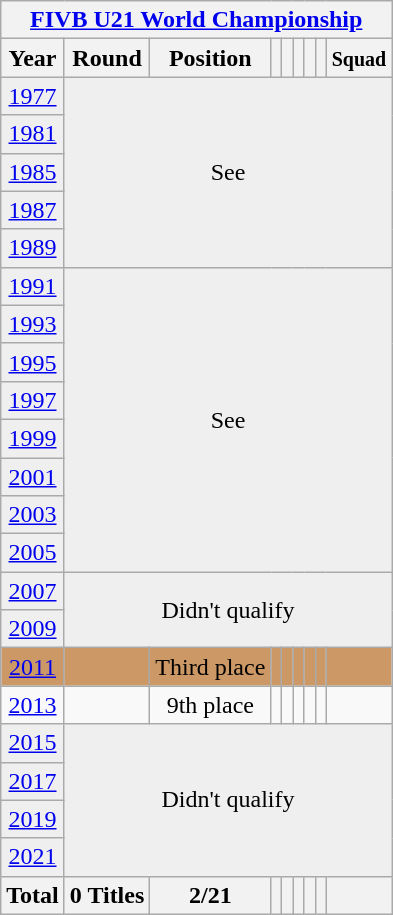<table class="wikitable" style="text-align: center;">
<tr>
<th colspan=9><a href='#'>FIVB U21 World Championship</a></th>
</tr>
<tr>
<th>Year</th>
<th>Round</th>
<th>Position</th>
<th></th>
<th></th>
<th></th>
<th></th>
<th></th>
<th><small>Squad</small></th>
</tr>
<tr bgcolor="efefef">
<td> <a href='#'>1977</a></td>
<td colspan=9 rowspan=5>See </td>
</tr>
<tr bgcolor="efefef">
<td> <a href='#'>1981</a></td>
</tr>
<tr bgcolor="efefef">
<td> <a href='#'>1985</a></td>
</tr>
<tr bgcolor="efefef">
<td> <a href='#'>1987</a></td>
</tr>
<tr bgcolor="efefef">
<td> <a href='#'>1989</a></td>
</tr>
<tr bgcolor="efefef">
<td> <a href='#'>1991</a></td>
<td colspan=9 rowspan=8>See </td>
</tr>
<tr bgcolor="efefef">
<td> <a href='#'>1993</a></td>
</tr>
<tr bgcolor="efefef">
<td> <a href='#'>1995</a></td>
</tr>
<tr bgcolor="efefef">
<td> <a href='#'>1997</a></td>
</tr>
<tr bgcolor="efefef">
<td> <a href='#'>1999</a></td>
</tr>
<tr bgcolor="efefef">
<td> <a href='#'>2001</a></td>
</tr>
<tr bgcolor="efefef">
<td> <a href='#'>2003</a></td>
</tr>
<tr bgcolor="efefef">
<td> <a href='#'>2005</a></td>
</tr>
<tr bgcolor="efefef">
<td> <a href='#'>2007</a></td>
<td colspan=9 rowspan=2>Didn't qualify</td>
</tr>
<tr bgcolor="efefef">
<td> <a href='#'>2009</a></td>
</tr>
<tr bgcolor=cc9966>
<td> <a href='#'>2011</a></td>
<td></td>
<td>Third place</td>
<td></td>
<td></td>
<td></td>
<td></td>
<td></td>
<td></td>
</tr>
<tr>
<td> <a href='#'>2013</a></td>
<td></td>
<td>9th place</td>
<td></td>
<td></td>
<td></td>
<td></td>
<td></td>
<td></td>
</tr>
<tr bgcolor="efefef">
<td> <a href='#'>2015</a></td>
<td colspan=9 rowspan=4>Didn't qualify</td>
</tr>
<tr bgcolor="efefef">
<td> <a href='#'>2017</a></td>
</tr>
<tr bgcolor="efefef">
<td> <a href='#'>2019</a></td>
</tr>
<tr bgcolor="efefef">
<td>  <a href='#'>2021</a></td>
</tr>
<tr>
<th>Total</th>
<th>0 Titles</th>
<th>2/21</th>
<th></th>
<th></th>
<th></th>
<th></th>
<th></th>
<th></th>
</tr>
</table>
